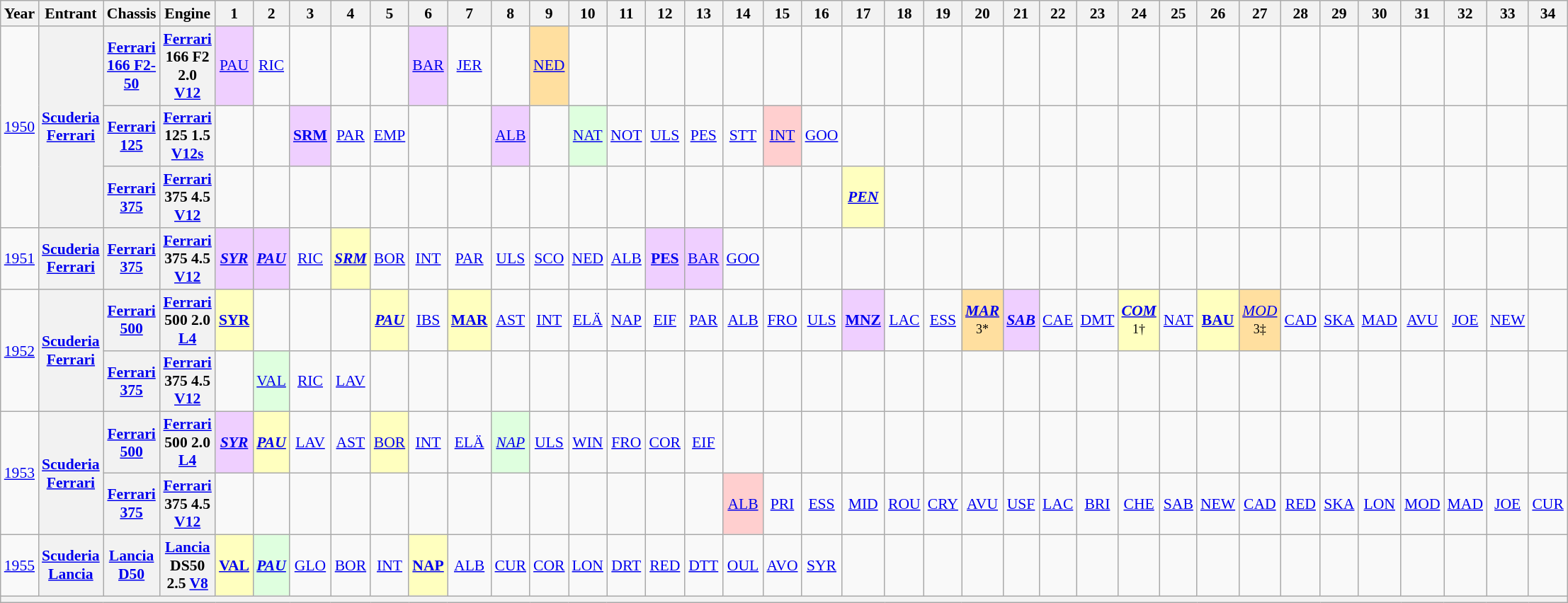<table class="wikitable" style="text-align:center; font-size:90%">
<tr>
<th>Year</th>
<th>Entrant</th>
<th>Chassis</th>
<th>Engine</th>
<th>1</th>
<th>2</th>
<th>3</th>
<th>4</th>
<th>5</th>
<th>6</th>
<th>7</th>
<th>8</th>
<th>9</th>
<th>10</th>
<th>11</th>
<th>12</th>
<th>13</th>
<th>14</th>
<th>15</th>
<th>16</th>
<th>17</th>
<th>18</th>
<th>19</th>
<th>20</th>
<th>21</th>
<th>22</th>
<th>23</th>
<th>24</th>
<th>25</th>
<th>26</th>
<th>27</th>
<th>28</th>
<th>29</th>
<th>30</th>
<th>31</th>
<th>32</th>
<th>33</th>
<th>34</th>
</tr>
<tr>
<td rowspan=3><a href='#'>1950</a></td>
<th rowspan=3><a href='#'>Scuderia Ferrari</a></th>
<th><a href='#'>Ferrari</a> <a href='#'>166 F2-50</a></th>
<th><a href='#'>Ferrari</a> 166 F2 2.0 <a href='#'>V12</a></th>
<td style="background:#EFCFFF;"><a href='#'>PAU</a><br></td>
<td><a href='#'>RIC</a></td>
<td></td>
<td></td>
<td></td>
<td style="background:#EFCFFF;"><a href='#'>BAR</a><br></td>
<td><a href='#'>JER</a></td>
<td></td>
<td style="background:#FFDF9F;"><a href='#'>NED</a><br></td>
<td></td>
<td></td>
<td></td>
<td></td>
<td></td>
<td></td>
<td></td>
<td></td>
<td></td>
<td></td>
<td></td>
<td></td>
<td></td>
<td></td>
<td></td>
<td></td>
<td></td>
<td></td>
<td></td>
<td></td>
<td></td>
<td></td>
<td></td>
<td></td>
<td></td>
</tr>
<tr>
<th><a href='#'>Ferrari</a> <a href='#'>125</a></th>
<th><a href='#'>Ferrari</a> 125 1.5 <a href='#'>V12</a><a href='#'>s</a></th>
<td></td>
<td></td>
<td style="background:#EFCFFF;"><strong><a href='#'>SRM</a></strong><br></td>
<td><a href='#'>PAR</a></td>
<td><a href='#'>EMP</a></td>
<td></td>
<td></td>
<td style="background:#EFCFFF;"><a href='#'>ALB</a><br></td>
<td></td>
<td style="background:#DFFFDF;"><a href='#'>NAT</a><br></td>
<td><a href='#'>NOT</a></td>
<td><a href='#'>ULS</a></td>
<td><a href='#'>PES</a></td>
<td><a href='#'>STT</a></td>
<td style="background:#FFCFCF;"><a href='#'>INT</a><br><small></small></td>
<td><a href='#'>GOO</a></td>
<td></td>
<td></td>
<td></td>
<td></td>
<td></td>
<td></td>
<td></td>
<td></td>
<td></td>
<td></td>
<td></td>
<td></td>
<td></td>
<td></td>
<td></td>
<td></td>
<td></td>
<td></td>
</tr>
<tr>
<th><a href='#'>Ferrari</a> <a href='#'>375</a></th>
<th><a href='#'>Ferrari</a> 375 4.5 <a href='#'>V12</a></th>
<td></td>
<td></td>
<td></td>
<td></td>
<td></td>
<td></td>
<td></td>
<td></td>
<td></td>
<td></td>
<td></td>
<td></td>
<td></td>
<td></td>
<td></td>
<td></td>
<td style="background:#FFFFBF;"><strong><em><a href='#'>PEN</a></em></strong><br></td>
<td></td>
<td></td>
<td></td>
<td></td>
<td></td>
<td></td>
<td></td>
<td></td>
<td></td>
<td></td>
<td></td>
<td></td>
<td></td>
<td></td>
<td></td>
<td></td>
<td></td>
</tr>
<tr>
<td><a href='#'>1951</a></td>
<th><a href='#'>Scuderia Ferrari</a></th>
<th><a href='#'>Ferrari</a> <a href='#'>375</a></th>
<th><a href='#'>Ferrari</a> 375 4.5 <a href='#'>V12</a></th>
<td style="background:#EFCFFF;"><strong><em><a href='#'>SYR</a></em></strong><br></td>
<td style="background:#EFCFFF;"><strong><em><a href='#'>PAU</a></em></strong><br></td>
<td><a href='#'>RIC</a></td>
<td style="background:#FFFFBF;"><strong><em><a href='#'>SRM</a></em></strong><br></td>
<td><a href='#'>BOR</a></td>
<td><a href='#'>INT</a></td>
<td><a href='#'>PAR</a></td>
<td><a href='#'>ULS</a></td>
<td><a href='#'>SCO</a></td>
<td><a href='#'>NED</a></td>
<td><a href='#'>ALB</a></td>
<td style="background:#EFCFFF;"><strong><a href='#'>PES</a></strong><br></td>
<td style="background:#EFCFFF;"><a href='#'>BAR</a><br></td>
<td><a href='#'>GOO</a></td>
<td></td>
<td></td>
<td></td>
<td></td>
<td></td>
<td></td>
<td></td>
<td></td>
<td></td>
<td></td>
<td></td>
<td></td>
<td></td>
<td></td>
<td></td>
<td></td>
<td></td>
<td></td>
<td></td>
<td></td>
</tr>
<tr>
<td rowspan=2><a href='#'>1952</a></td>
<th rowspan=2><a href='#'>Scuderia Ferrari</a></th>
<th><a href='#'>Ferrari</a> <a href='#'>500</a></th>
<th><a href='#'>Ferrari</a> 500 2.0 <a href='#'>L4</a></th>
<td style="background:#FFFFBF;"><strong><a href='#'>SYR</a></strong><br></td>
<td></td>
<td></td>
<td></td>
<td style="background:#FFFFBF;"><strong><em><a href='#'>PAU</a></em></strong><br></td>
<td><a href='#'>IBS</a></td>
<td style="background:#FFFFBF;"><strong><a href='#'>MAR</a></strong><br></td>
<td><a href='#'>AST</a></td>
<td><a href='#'>INT</a></td>
<td><a href='#'>ELÄ</a></td>
<td><a href='#'>NAP</a></td>
<td><a href='#'>EIF</a></td>
<td><a href='#'>PAR</a></td>
<td><a href='#'>ALB</a></td>
<td><a href='#'>FRO</a></td>
<td><a href='#'>ULS</a></td>
<td style="background:#EFCFFF;"><strong><a href='#'>MNZ</a></strong><br></td>
<td><a href='#'>LAC</a></td>
<td><a href='#'>ESS</a></td>
<td style="background:#FFDF9F;"><strong><em><a href='#'>MAR</a></em></strong><br><small>3*</small></td>
<td style="background:#EFCFFF;"><strong><em><a href='#'>SAB</a></em></strong><br></td>
<td><a href='#'>CAE</a></td>
<td><a href='#'>DMT</a></td>
<td style="background:#FFFFBF;"><strong><em><a href='#'>COM</a></em></strong><br><small>1†</small></td>
<td><a href='#'>NAT</a></td>
<td style="background:#FFFFBF;"><strong><a href='#'>BAU</a></strong><br></td>
<td style="background:#FFDF9F;"><em><a href='#'>MOD</a></em><br><small>3‡</small></td>
<td><a href='#'>CAD</a></td>
<td><a href='#'>SKA</a></td>
<td><a href='#'>MAD</a></td>
<td><a href='#'>AVU</a></td>
<td><a href='#'>JOE</a></td>
<td><a href='#'>NEW</a></td>
<td></td>
</tr>
<tr>
<th><a href='#'>Ferrari</a> <a href='#'>375</a></th>
<th><a href='#'>Ferrari</a> 375 4.5 <a href='#'>V12</a></th>
<td></td>
<td style="background:#DFFFDF;"><a href='#'>VAL</a><br></td>
<td><a href='#'>RIC</a></td>
<td><a href='#'>LAV</a></td>
<td></td>
<td></td>
<td></td>
<td></td>
<td></td>
<td></td>
<td></td>
<td></td>
<td></td>
<td></td>
<td></td>
<td></td>
<td></td>
<td></td>
<td></td>
<td></td>
<td></td>
<td></td>
<td></td>
<td></td>
<td></td>
<td></td>
<td></td>
<td></td>
<td></td>
<td></td>
<td></td>
<td></td>
<td></td>
<td></td>
</tr>
<tr>
<td rowspan=2><a href='#'>1953</a></td>
<th rowspan=2><a href='#'>Scuderia Ferrari</a></th>
<th><a href='#'>Ferrari</a> <a href='#'>500</a></th>
<th><a href='#'>Ferrari</a> 500 2.0 <a href='#'>L4</a></th>
<td style="background:#EFCFFF;"><strong><em><a href='#'>SYR</a></em></strong><br></td>
<td style="background:#FFFFBF;"><strong><em><a href='#'>PAU</a></em></strong><br></td>
<td><a href='#'>LAV</a></td>
<td><a href='#'>AST</a></td>
<td style="background:#FFFFBF;"><a href='#'>BOR</a><br></td>
<td><a href='#'>INT</a></td>
<td><a href='#'>ELÄ</a></td>
<td style="background:#DFFFDF;"><em><a href='#'>NAP</a></em><br></td>
<td><a href='#'>ULS</a></td>
<td><a href='#'>WIN</a></td>
<td><a href='#'>FRO</a></td>
<td><a href='#'>COR</a></td>
<td><a href='#'>EIF</a></td>
<td></td>
<td></td>
<td></td>
<td></td>
<td></td>
<td></td>
<td></td>
<td></td>
<td></td>
<td></td>
<td></td>
<td></td>
<td></td>
<td></td>
<td></td>
<td></td>
<td></td>
<td></td>
<td></td>
<td></td>
<td></td>
</tr>
<tr>
<th><a href='#'>Ferrari</a> <a href='#'>375</a></th>
<th><a href='#'>Ferrari</a> 375 4.5 <a href='#'>V12</a></th>
<td></td>
<td></td>
<td></td>
<td></td>
<td></td>
<td></td>
<td></td>
<td></td>
<td></td>
<td></td>
<td></td>
<td></td>
<td></td>
<td style="background:#FFCFCF;"><a href='#'>ALB</a><br><small></small></td>
<td><a href='#'>PRI</a></td>
<td><a href='#'>ESS</a></td>
<td><a href='#'>MID</a></td>
<td><a href='#'>ROU</a></td>
<td><a href='#'>CRY</a></td>
<td><a href='#'>AVU</a></td>
<td><a href='#'>USF</a></td>
<td><a href='#'>LAC</a></td>
<td><a href='#'>BRI</a></td>
<td><a href='#'>CHE</a></td>
<td><a href='#'>SAB</a></td>
<td><a href='#'>NEW</a></td>
<td><a href='#'>CAD</a></td>
<td><a href='#'>RED</a></td>
<td><a href='#'>SKA</a></td>
<td><a href='#'>LON</a></td>
<td><a href='#'>MOD</a></td>
<td><a href='#'>MAD</a></td>
<td><a href='#'>JOE</a></td>
<td><a href='#'>CUR</a></td>
</tr>
<tr>
<td><a href='#'>1955</a></td>
<th><a href='#'>Scuderia Lancia</a></th>
<th><a href='#'>Lancia</a> <a href='#'>D50</a></th>
<th><a href='#'>Lancia</a> DS50 2.5 <a href='#'>V8</a></th>
<td style="background:#FFFFBF;"><strong><a href='#'>VAL</a></strong><br></td>
<td style="background:#DFFFDF;"><strong><em><a href='#'>PAU</a></em></strong><br></td>
<td><a href='#'>GLO</a></td>
<td><a href='#'>BOR</a></td>
<td><a href='#'>INT</a></td>
<td style="background:#FFFFBF;"><strong><a href='#'>NAP</a></strong><br></td>
<td><a href='#'>ALB</a></td>
<td><a href='#'>CUR</a></td>
<td><a href='#'>COR</a></td>
<td><a href='#'>LON</a></td>
<td><a href='#'>DRT</a></td>
<td><a href='#'>RED</a></td>
<td><a href='#'>DTT</a></td>
<td><a href='#'>OUL</a></td>
<td><a href='#'>AVO</a></td>
<td><a href='#'>SYR</a></td>
<td></td>
<td></td>
<td></td>
<td></td>
<td></td>
<td></td>
<td></td>
<td></td>
<td></td>
<td></td>
<td></td>
<td></td>
<td></td>
<td></td>
<td></td>
<td></td>
<td></td>
<td></td>
</tr>
<tr>
<th colspan="38"></th>
</tr>
</table>
